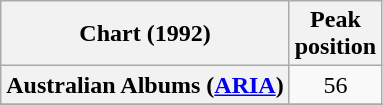<table class="wikitable sortable plainrowheaders" style="text-align:center;">
<tr>
<th>Chart (1992)</th>
<th>Peak<br>position</th>
</tr>
<tr>
<th scope="row">Australian Albums (<a href='#'>ARIA</a>)</th>
<td>56</td>
</tr>
<tr>
</tr>
<tr>
</tr>
<tr>
</tr>
<tr>
</tr>
<tr>
</tr>
<tr>
</tr>
<tr>
</tr>
<tr>
</tr>
<tr>
</tr>
</table>
